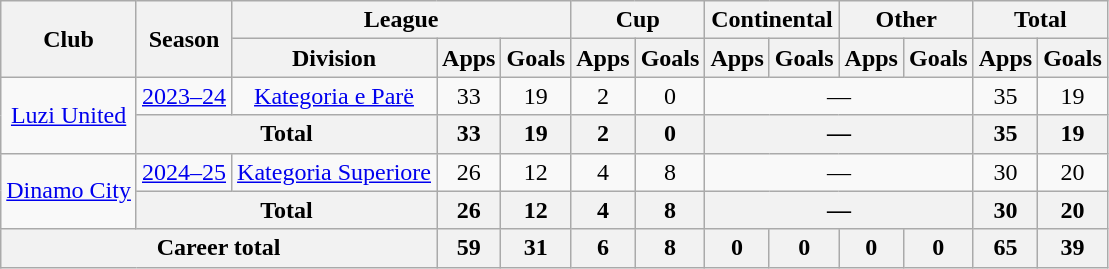<table class="wikitable" style="text-align:center">
<tr>
<th rowspan="2">Club</th>
<th rowspan="2">Season</th>
<th colspan="3">League</th>
<th colspan="2">Cup</th>
<th colspan="2">Continental</th>
<th colspan="2">Other</th>
<th colspan="2">Total</th>
</tr>
<tr>
<th>Division</th>
<th>Apps</th>
<th>Goals</th>
<th>Apps</th>
<th>Goals</th>
<th>Apps</th>
<th>Goals</th>
<th>Apps</th>
<th>Goals</th>
<th>Apps</th>
<th>Goals</th>
</tr>
<tr>
<td rowspan="2" valign="center"><a href='#'>Luzi United</a></td>
<td><a href='#'>2023–24</a></td>
<td rowspan="1"><a href='#'>Kategoria e Parë</a></td>
<td>33</td>
<td>19</td>
<td>2</td>
<td>0</td>
<td colspan="4">—</td>
<td>35</td>
<td>19</td>
</tr>
<tr>
<th colspan="2">Total</th>
<th>33</th>
<th>19</th>
<th>2</th>
<th>0</th>
<th colspan="4">—</th>
<th>35</th>
<th>19</th>
</tr>
<tr>
<td rowspan="2" valign="center"><a href='#'>Dinamo City</a></td>
<td><a href='#'>2024–25</a></td>
<td rowspan="1"><a href='#'>Kategoria Superiore</a></td>
<td>26</td>
<td>12</td>
<td>4</td>
<td>8</td>
<td colspan="4">—</td>
<td>30</td>
<td>20</td>
</tr>
<tr>
<th colspan="2">Total</th>
<th>26</th>
<th>12</th>
<th>4</th>
<th>8</th>
<th colspan="4">—</th>
<th>30</th>
<th>20</th>
</tr>
<tr>
<th colspan="3">Career total</th>
<th>59</th>
<th>31</th>
<th>6</th>
<th>8</th>
<th>0</th>
<th>0</th>
<th>0</th>
<th>0</th>
<th>65</th>
<th>39</th>
</tr>
</table>
